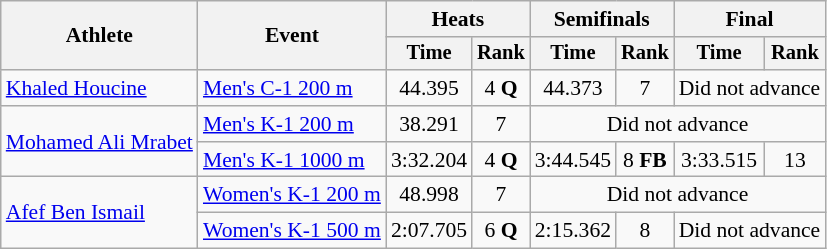<table class="wikitable" style="font-size:90%">
<tr>
<th rowspan="2">Athlete</th>
<th rowspan="2">Event</th>
<th colspan=2>Heats</th>
<th colspan=2>Semifinals</th>
<th colspan=2>Final</th>
</tr>
<tr style="font-size:95%">
<th>Time</th>
<th>Rank</th>
<th>Time</th>
<th>Rank</th>
<th>Time</th>
<th>Rank</th>
</tr>
<tr align=center>
<td align=left><a href='#'>Khaled Houcine</a></td>
<td align=left><a href='#'>Men's C-1 200 m</a></td>
<td>44.395</td>
<td>4 <strong>Q</strong></td>
<td>44.373</td>
<td>7</td>
<td colspan=2>Did not advance</td>
</tr>
<tr align=center>
<td align=left rowspan=2><a href='#'>Mohamed Ali Mrabet</a></td>
<td align=left><a href='#'>Men's K-1 200 m</a></td>
<td>38.291</td>
<td>7</td>
<td colspan=4>Did not advance</td>
</tr>
<tr align=center>
<td align=left><a href='#'>Men's K-1 1000 m</a></td>
<td>3:32.204</td>
<td>4 <strong>Q</strong></td>
<td>3:44.545</td>
<td>8 <strong>FB</strong></td>
<td>3:33.515</td>
<td>13</td>
</tr>
<tr align=center>
<td align=left rowspan=2><a href='#'>Afef Ben Ismail</a></td>
<td align=left><a href='#'>Women's K-1 200 m</a></td>
<td>48.998</td>
<td>7</td>
<td colspan=4>Did not advance</td>
</tr>
<tr align=center>
<td align=left><a href='#'>Women's K-1 500 m</a></td>
<td>2:07.705</td>
<td>6 <strong>Q</strong></td>
<td>2:15.362</td>
<td>8</td>
<td colspan=2>Did not advance</td>
</tr>
</table>
